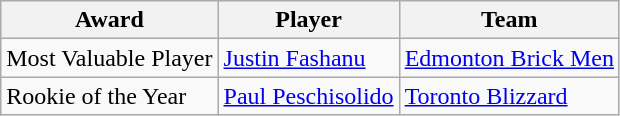<table class="wikitable">
<tr>
<th>Award</th>
<th>Player</th>
<th>Team</th>
</tr>
<tr>
<td>Most Valuable Player</td>
<td>  <a href='#'>Justin Fashanu</a></td>
<td><a href='#'>Edmonton Brick Men</a></td>
</tr>
<tr>
<td>Rookie of the Year</td>
<td>  <a href='#'>Paul Peschisolido</a></td>
<td><a href='#'>Toronto Blizzard</a></td>
</tr>
</table>
